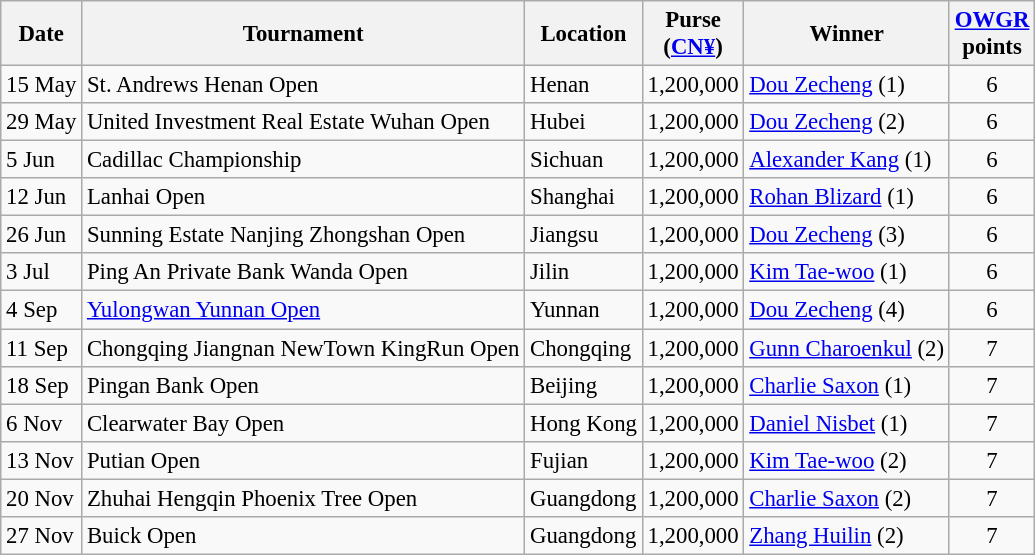<table class="wikitable" style="font-size:95%">
<tr>
<th>Date</th>
<th>Tournament</th>
<th>Location</th>
<th>Purse<br>(<a href='#'>CN¥</a>)</th>
<th>Winner</th>
<th><a href='#'>OWGR</a><br>points</th>
</tr>
<tr>
<td>15 May</td>
<td>St. Andrews Henan Open</td>
<td>Henan</td>
<td align=right>1,200,000</td>
<td> <a href='#'>Dou Zecheng</a> (1)</td>
<td align=center>6</td>
</tr>
<tr>
<td>29 May</td>
<td>United Investment Real Estate Wuhan Open</td>
<td>Hubei</td>
<td align=right>1,200,000</td>
<td> <a href='#'>Dou Zecheng</a> (2)</td>
<td align=center>6</td>
</tr>
<tr>
<td>5 Jun</td>
<td>Cadillac Championship</td>
<td>Sichuan</td>
<td align=right>1,200,000</td>
<td> <a href='#'>Alexander Kang</a> (1)</td>
<td align=center>6</td>
</tr>
<tr>
<td>12 Jun</td>
<td>Lanhai Open</td>
<td>Shanghai</td>
<td align=right>1,200,000</td>
<td> <a href='#'>Rohan Blizard</a> (1)</td>
<td align=center>6</td>
</tr>
<tr>
<td>26 Jun</td>
<td>Sunning Estate Nanjing Zhongshan Open</td>
<td>Jiangsu</td>
<td align=right>1,200,000</td>
<td> <a href='#'>Dou Zecheng</a> (3)</td>
<td align=center>6</td>
</tr>
<tr>
<td>3 Jul</td>
<td>Ping An Private Bank Wanda Open</td>
<td>Jilin</td>
<td align=right>1,200,000</td>
<td> <a href='#'>Kim Tae-woo</a> (1)</td>
<td align=center>6</td>
</tr>
<tr>
<td>4 Sep</td>
<td><a href='#'>Yulongwan Yunnan Open</a></td>
<td>Yunnan</td>
<td align=right>1,200,000</td>
<td> <a href='#'>Dou Zecheng</a> (4)</td>
<td align=center>6</td>
</tr>
<tr>
<td>11 Sep</td>
<td>Chongqing Jiangnan NewTown KingRun Open</td>
<td>Chongqing</td>
<td align=right>1,200,000</td>
<td> <a href='#'>Gunn Charoenkul</a> (2)</td>
<td align=center>7</td>
</tr>
<tr>
<td>18 Sep</td>
<td>Pingan Bank Open</td>
<td>Beijing</td>
<td align=right>1,200,000</td>
<td> <a href='#'>Charlie Saxon</a> (1)</td>
<td align=center>7</td>
</tr>
<tr>
<td>6 Nov</td>
<td>Clearwater Bay Open</td>
<td>Hong Kong</td>
<td align=right>1,200,000</td>
<td> <a href='#'>Daniel Nisbet</a> (1)</td>
<td align=center>7</td>
</tr>
<tr>
<td>13 Nov</td>
<td>Putian Open</td>
<td>Fujian</td>
<td align=right>1,200,000</td>
<td> <a href='#'>Kim Tae-woo</a> (2)</td>
<td align=center>7</td>
</tr>
<tr>
<td>20 Nov</td>
<td>Zhuhai Hengqin Phoenix Tree Open</td>
<td>Guangdong</td>
<td align=right>1,200,000</td>
<td> <a href='#'>Charlie Saxon</a> (2)</td>
<td align=center>7</td>
</tr>
<tr>
<td>27 Nov</td>
<td>Buick Open</td>
<td>Guangdong</td>
<td align=right>1,200,000</td>
<td> <a href='#'>Zhang Huilin</a> (2)</td>
<td align=center>7</td>
</tr>
</table>
